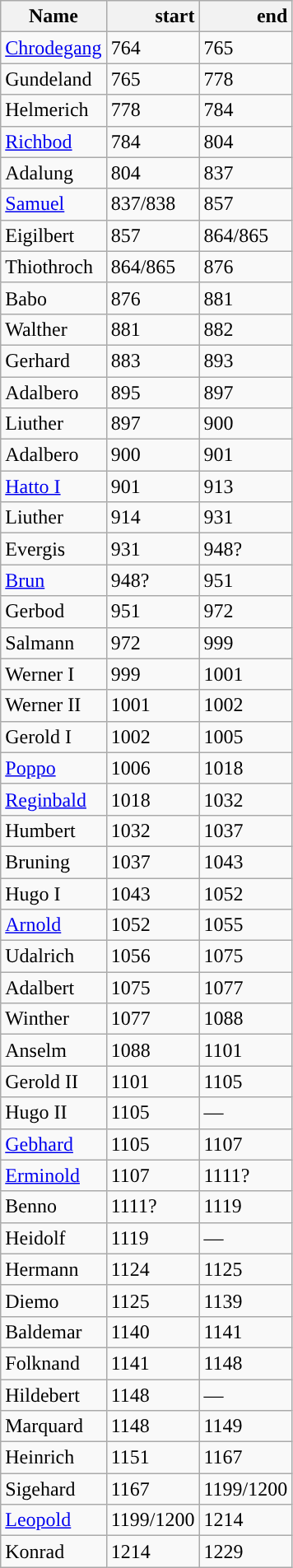<table class="wikitable col2right col3right">
<tr>
<th>Name</th>
<th style="text-align:right;">start</th>
<th style="text-align:right;">end</th>
</tr>
<tr>
<td><a href='#'>Chrodegang</a></td>
<td>764</td>
<td>765</td>
</tr>
<tr>
<td>Gundeland</td>
<td>765</td>
<td>778</td>
</tr>
<tr>
<td>Helmerich</td>
<td>778</td>
<td>784</td>
</tr>
<tr>
<td><a href='#'>Richbod</a></td>
<td>784</td>
<td>804</td>
</tr>
<tr>
<td>Adalung</td>
<td>804</td>
<td>837</td>
</tr>
<tr>
<td><a href='#'>Samuel</a></td>
<td>837/838</td>
<td>857</td>
</tr>
<tr>
<td>Eigilbert</td>
<td>857</td>
<td>864/865</td>
</tr>
<tr>
<td>Thiothroch</td>
<td>864/865</td>
<td>876</td>
</tr>
<tr>
<td>Babo</td>
<td>876</td>
<td>881</td>
</tr>
<tr>
<td>Walther</td>
<td>881</td>
<td>882</td>
</tr>
<tr>
<td>Gerhard</td>
<td>883</td>
<td>893</td>
</tr>
<tr>
<td>Adalbero</td>
<td>895</td>
<td>897</td>
</tr>
<tr>
<td>Liuther</td>
<td>897</td>
<td>900</td>
</tr>
<tr>
<td>Adalbero</td>
<td>900</td>
<td>901</td>
</tr>
<tr>
<td><a href='#'>Hatto I</a></td>
<td>901</td>
<td>913</td>
</tr>
<tr>
<td>Liuther</td>
<td>914</td>
<td>931</td>
</tr>
<tr>
<td>Evergis</td>
<td>931</td>
<td>948?</td>
</tr>
<tr>
<td><a href='#'>Brun</a></td>
<td>948?</td>
<td>951</td>
</tr>
<tr>
<td>Gerbod</td>
<td>951</td>
<td>972</td>
</tr>
<tr>
<td>Salmann</td>
<td>972</td>
<td>999</td>
</tr>
<tr>
<td>Werner I</td>
<td>999</td>
<td>1001</td>
</tr>
<tr>
<td>Werner II</td>
<td>1001</td>
<td>1002</td>
</tr>
<tr>
<td>Gerold I</td>
<td>1002</td>
<td>1005</td>
</tr>
<tr>
<td><a href='#'>Poppo</a></td>
<td>1006</td>
<td>1018</td>
</tr>
<tr>
<td><a href='#'>Reginbald</a></td>
<td>1018</td>
<td>1032</td>
</tr>
<tr>
<td>Humbert</td>
<td>1032</td>
<td>1037</td>
</tr>
<tr>
<td>Bruning</td>
<td>1037</td>
<td>1043</td>
</tr>
<tr>
<td>Hugo I</td>
<td>1043</td>
<td>1052</td>
</tr>
<tr>
<td><a href='#'>Arnold</a></td>
<td>1052</td>
<td>1055</td>
</tr>
<tr>
<td>Udalrich</td>
<td>1056</td>
<td>1075</td>
</tr>
<tr>
<td>Adalbert</td>
<td>1075</td>
<td>1077</td>
</tr>
<tr>
<td>Winther</td>
<td>1077</td>
<td>1088</td>
</tr>
<tr>
<td>Anselm</td>
<td>1088</td>
<td>1101</td>
</tr>
<tr>
<td>Gerold II</td>
<td>1101</td>
<td>1105</td>
</tr>
<tr>
<td>Hugo II</td>
<td>1105</td>
<td>—</td>
</tr>
<tr>
<td><a href='#'>Gebhard</a></td>
<td>1105</td>
<td>1107</td>
</tr>
<tr>
<td><a href='#'>Erminold</a></td>
<td>1107</td>
<td>1111?</td>
</tr>
<tr>
<td>Benno</td>
<td>1111?</td>
<td>1119</td>
</tr>
<tr>
<td>Heidolf</td>
<td>1119</td>
<td>—</td>
</tr>
<tr>
<td>Hermann</td>
<td>1124</td>
<td>1125</td>
</tr>
<tr>
<td>Diemo</td>
<td>1125</td>
<td>1139</td>
</tr>
<tr>
<td>Baldemar</td>
<td>1140</td>
<td>1141</td>
</tr>
<tr>
<td>Folknand</td>
<td>1141</td>
<td>1148</td>
</tr>
<tr>
<td>Hildebert</td>
<td>1148</td>
<td>—</td>
</tr>
<tr>
<td>Marquard</td>
<td>1148</td>
<td>1149</td>
</tr>
<tr>
<td>Heinrich</td>
<td>1151</td>
<td>1167</td>
</tr>
<tr>
<td>Sigehard</td>
<td>1167</td>
<td>1199/1200</td>
</tr>
<tr>
<td><a href='#'>Leopold</a></td>
<td>1199/1200</td>
<td>1214</td>
</tr>
<tr>
<td>Konrad</td>
<td>1214</td>
<td>1229</td>
</tr>
</table>
